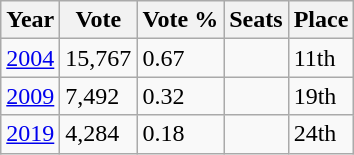<table class="wikitable">
<tr>
<th>Year</th>
<th>Vote</th>
<th>Vote %</th>
<th>Seats</th>
<th>Place</th>
</tr>
<tr>
<td><a href='#'>2004</a></td>
<td>15,767</td>
<td>0.67</td>
<td></td>
<td>11th</td>
</tr>
<tr>
<td><a href='#'>2009</a></td>
<td>7,492 </td>
<td>0.32 </td>
<td></td>
<td>19th </td>
</tr>
<tr>
<td><a href='#'>2019</a></td>
<td>4,284 </td>
<td>0.18 </td>
<td></td>
<td>24th </td>
</tr>
</table>
